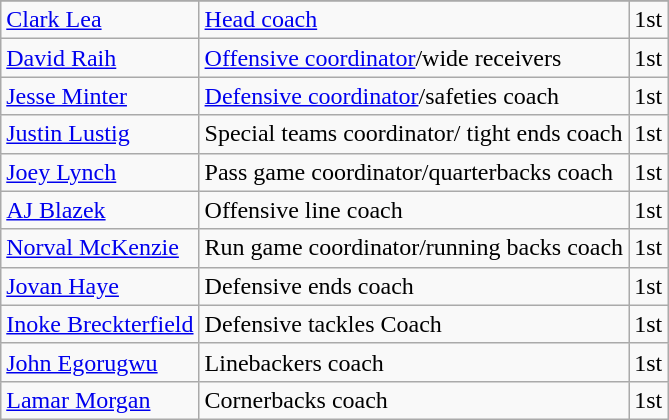<table class="wikitable">
<tr>
</tr>
<tr>
<td><a href='#'>Clark Lea</a></td>
<td><a href='#'>Head coach</a></td>
<td align=center>1st</td>
</tr>
<tr>
<td><a href='#'>David Raih</a></td>
<td><a href='#'>Offensive coordinator</a>/wide receivers</td>
<td align=center>1st</td>
</tr>
<tr>
<td><a href='#'>Jesse Minter</a></td>
<td><a href='#'>Defensive coordinator</a>/safeties coach</td>
<td align=center>1st</td>
</tr>
<tr>
<td><a href='#'>Justin Lustig</a></td>
<td>Special teams coordinator/ tight ends coach</td>
<td align=center>1st</td>
</tr>
<tr>
<td><a href='#'>Joey Lynch</a></td>
<td>Pass game coordinator/quarterbacks coach</td>
<td align=center>1st</td>
</tr>
<tr>
<td><a href='#'>AJ Blazek</a></td>
<td>Offensive line coach</td>
<td align=center>1st</td>
</tr>
<tr>
<td><a href='#'>Norval McKenzie</a></td>
<td>Run game coordinator/running backs coach</td>
<td align=center>1st</td>
</tr>
<tr>
<td><a href='#'>Jovan Haye</a></td>
<td>Defensive ends coach</td>
<td align=center>1st</td>
</tr>
<tr>
<td><a href='#'>Inoke Breckterfield</a></td>
<td>Defensive tackles Coach</td>
<td align=center>1st</td>
</tr>
<tr>
<td><a href='#'>John Egorugwu</a></td>
<td>Linebackers coach</td>
<td align=center>1st</td>
</tr>
<tr>
<td><a href='#'>Lamar Morgan</a></td>
<td>Cornerbacks coach</td>
<td align=center>1st</td>
</tr>
</table>
